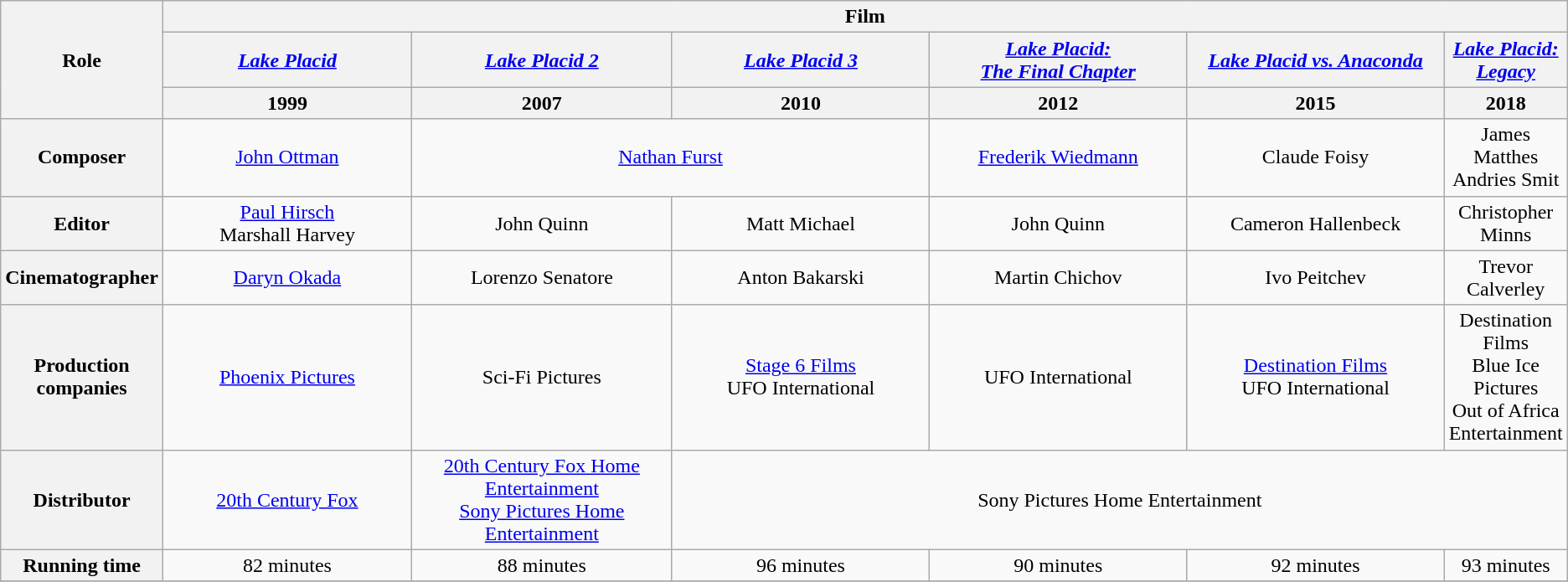<table class="wikitable" style="text-align:center;" "width:99%;">
<tr>
<th rowspan="3">Role</th>
<th colspan="6">Film</th>
</tr>
<tr>
<th style="width:20%;"><em><a href='#'>Lake Placid</a></em></th>
<th style="width:20%;"><em><a href='#'>Lake Placid 2</a></em></th>
<th style="width:20%;"><em><a href='#'>Lake Placid 3</a></em></th>
<th style="width:20%;"><em><a href='#'>Lake Placid: <br> The Final Chapter</a></em></th>
<th style="width:20%;"><em><a href='#'>Lake Placid vs. Anaconda</a></em></th>
<th style="width:20%;"><em><a href='#'>Lake Placid: <br> Legacy</a></em></th>
</tr>
<tr>
<th>1999</th>
<th>2007</th>
<th>2010</th>
<th>2012</th>
<th>2015</th>
<th>2018</th>
</tr>
<tr>
<th>Composer</th>
<td><a href='#'>John Ottman</a></td>
<td colspan="2"><a href='#'>Nathan Furst</a></td>
<td><a href='#'>Frederik Wiedmann</a></td>
<td>Claude Foisy</td>
<td>James Matthes<br>Andries Smit</td>
</tr>
<tr>
<th>Editor</th>
<td><a href='#'>Paul Hirsch</a><br>Marshall Harvey</td>
<td>John Quinn</td>
<td>Matt Michael</td>
<td>John Quinn</td>
<td>Cameron Hallenbeck</td>
<td>Christopher Minns</td>
</tr>
<tr>
<th>Cinematographer</th>
<td><a href='#'>Daryn Okada</a></td>
<td>Lorenzo Senatore</td>
<td>Anton Bakarski</td>
<td>Martin Chichov</td>
<td>Ivo Peitchev</td>
<td>Trevor Calverley</td>
</tr>
<tr>
<th>Production companies</th>
<td><a href='#'>Phoenix Pictures</a></td>
<td>Sci-Fi Pictures</td>
<td><a href='#'>Stage 6 Films</a><br>UFO International</td>
<td>UFO International</td>
<td><a href='#'>Destination Films</a><br>UFO International</td>
<td>Destination Films<br>Blue Ice Pictures<br>Out of Africa Entertainment</td>
</tr>
<tr>
<th>Distributor</th>
<td><a href='#'>20th Century Fox</a></td>
<td><a href='#'>20th Century Fox Home Entertainment</a><br><a href='#'>Sony Pictures Home Entertainment</a></td>
<td colspan="4">Sony Pictures Home Entertainment</td>
</tr>
<tr>
<th>Running time</th>
<td>82 minutes</td>
<td>88 minutes</td>
<td>96 minutes</td>
<td>90 minutes</td>
<td>92 minutes</td>
<td>93 minutes</td>
</tr>
<tr>
</tr>
</table>
